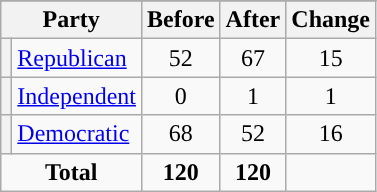<table class="wikitable" style="text-align:center;">
<tr>
</tr>
<tr>
<th colspan=2>Party</th>
<th>Before</th>
<th>After</th>
<th>Change</th>
</tr>
<tr>
<th style="background-color:"></th>
<td style="text-align:left;"><a href='#'>Republican</a></td>
<td>52</td>
<td>67</td>
<td> 15</td>
</tr>
<tr>
<th style="background-color:"></th>
<td style="text-align:left;"><a href='#'>Independent</a></td>
<td>0</td>
<td>1</td>
<td> 1</td>
</tr>
<tr>
<th style="background-color:"></th>
<td style="text-align:left;"><a href='#'>Democratic</a></td>
<td>68</td>
<td>52</td>
<td> 16</td>
</tr>
<tr>
<td colspan=2><strong>Total</strong></td>
<td><strong>120</strong></td>
<td><strong>120</strong></td>
<td></td>
</tr>
</table>
